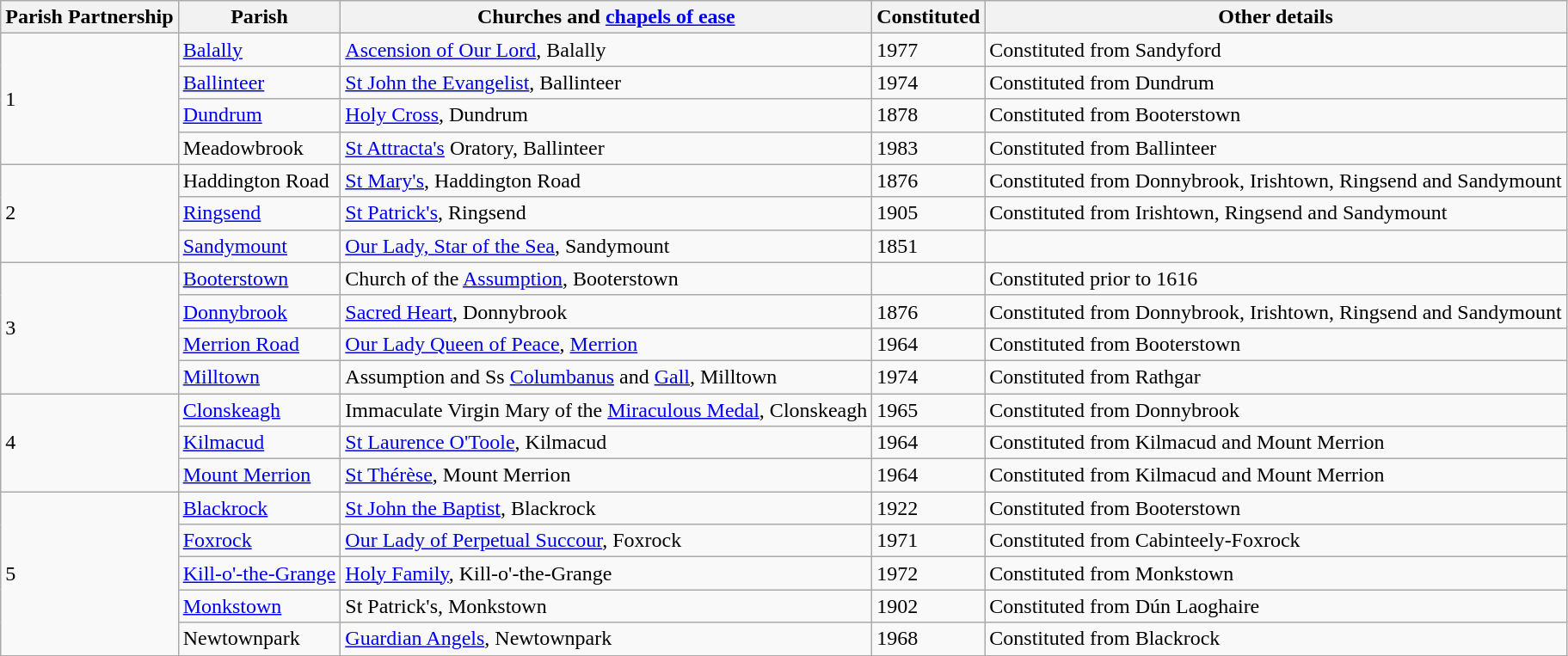<table class="wikitable">
<tr>
<th>Parish Partnership</th>
<th>Parish</th>
<th>Churches and <a href='#'>chapels of ease</a></th>
<th>Constituted</th>
<th>Other details</th>
</tr>
<tr>
<td rowspan="4">1</td>
<td><a href='#'>Balally</a></td>
<td><a href='#'>Ascension of Our Lord</a>, Balally</td>
<td>1977</td>
<td>Constituted from Sandyford<br></td>
</tr>
<tr>
<td><a href='#'>Ballinteer</a></td>
<td><a href='#'>St John the Evangelist</a>, Ballinteer</td>
<td>1974</td>
<td>Constituted from Dundrum<br></td>
</tr>
<tr>
<td><a href='#'>Dundrum</a></td>
<td><a href='#'>Holy Cross</a>, Dundrum</td>
<td>1878</td>
<td>Constituted from Booterstown<br></td>
</tr>
<tr>
<td>Meadowbrook</td>
<td><a href='#'>St Attracta's</a> Oratory, Ballinteer</td>
<td>1983</td>
<td>Constituted from Ballinteer<br></td>
</tr>
<tr>
<td rowspan="3">2</td>
<td>Haddington Road</td>
<td><a href='#'>St Mary's</a>, Haddington Road</td>
<td>1876</td>
<td>Constituted from Donnybrook, Irishtown, Ringsend and Sandymount<br></td>
</tr>
<tr>
<td><a href='#'>Ringsend</a></td>
<td><a href='#'>St Patrick's</a>, Ringsend</td>
<td>1905</td>
<td>Constituted from Irishtown, Ringsend and Sandymount<br></td>
</tr>
<tr>
<td><a href='#'>Sandymount</a></td>
<td><a href='#'>Our Lady, Star of the Sea</a>, Sandymount</td>
<td>1851</td>
<td></td>
</tr>
<tr>
<td rowspan="4">3</td>
<td><a href='#'>Booterstown</a></td>
<td>Church of the <a href='#'>Assumption</a>, Booterstown</td>
<td></td>
<td>Constituted prior to 1616<br></td>
</tr>
<tr>
<td><a href='#'>Donnybrook</a></td>
<td><a href='#'>Sacred Heart</a>, Donnybrook</td>
<td>1876</td>
<td>Constituted from Donnybrook, Irishtown, Ringsend and Sandymount<br></td>
</tr>
<tr>
<td><a href='#'>Merrion Road</a></td>
<td><a href='#'>Our Lady Queen of Peace</a>, <a href='#'>Merrion</a></td>
<td>1964</td>
<td>Constituted from Booterstown<br></td>
</tr>
<tr>
<td><a href='#'>Milltown</a></td>
<td>Assumption and Ss <a href='#'>Columbanus</a> and <a href='#'>Gall</a>, Milltown</td>
<td>1974</td>
<td>Constituted from Rathgar<br></td>
</tr>
<tr>
<td rowspan="3">4</td>
<td><a href='#'>Clonskeagh</a></td>
<td>Immaculate Virgin Mary of the <a href='#'>Miraculous Medal</a>, Clonskeagh</td>
<td>1965</td>
<td>Constituted from Donnybrook<br></td>
</tr>
<tr>
<td><a href='#'>Kilmacud</a></td>
<td><a href='#'>St Laurence O'Toole</a>, Kilmacud</td>
<td>1964</td>
<td>Constituted from Kilmacud and Mount Merrion<br></td>
</tr>
<tr>
<td><a href='#'>Mount Merrion</a></td>
<td><a href='#'>St Thérèse</a>, Mount Merrion</td>
<td>1964</td>
<td>Constituted from Kilmacud and Mount Merrion<br></td>
</tr>
<tr>
<td rowspan="5">5</td>
<td><a href='#'>Blackrock</a></td>
<td><a href='#'>St John the Baptist</a>, Blackrock</td>
<td>1922</td>
<td>Constituted from Booterstown<br></td>
</tr>
<tr>
<td><a href='#'>Foxrock</a></td>
<td><a href='#'>Our Lady of Perpetual Succour</a>, Foxrock</td>
<td>1971</td>
<td>Constituted from Cabinteely-Foxrock<br></td>
</tr>
<tr>
<td><a href='#'>Kill-o'-the-Grange</a></td>
<td><a href='#'>Holy Family</a>, Kill-o'-the-Grange</td>
<td>1972</td>
<td>Constituted from Monkstown<br></td>
</tr>
<tr>
<td><a href='#'>Monkstown</a></td>
<td>St Patrick's, Monkstown</td>
<td>1902</td>
<td>Constituted from Dún Laoghaire<br></td>
</tr>
<tr>
<td>Newtownpark</td>
<td><a href='#'>Guardian Angels</a>, Newtownpark</td>
<td>1968</td>
<td>Constituted from Blackrock<br></td>
</tr>
</table>
